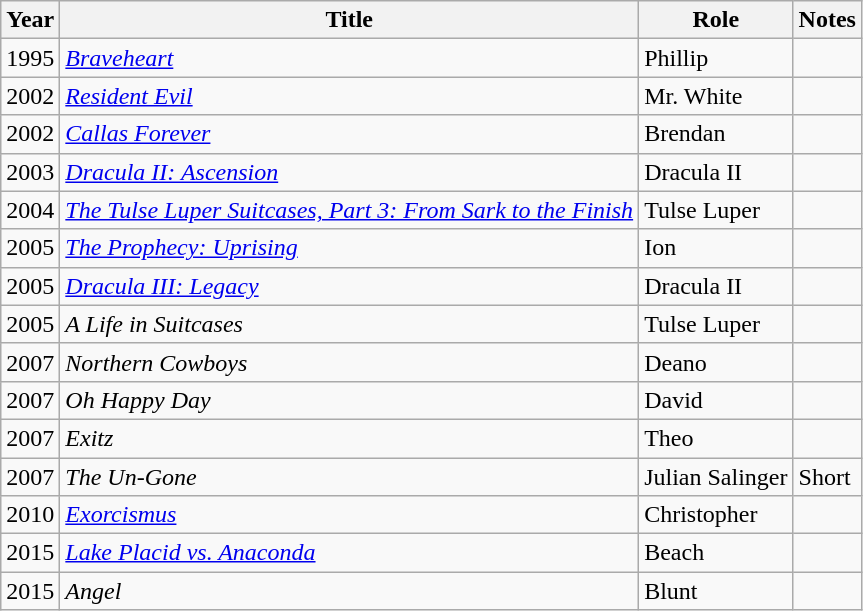<table class="wikitable">
<tr>
<th>Year</th>
<th>Title</th>
<th>Role</th>
<th>Notes</th>
</tr>
<tr>
<td>1995</td>
<td><em><a href='#'>Braveheart</a></em></td>
<td>Phillip</td>
<td></td>
</tr>
<tr>
<td>2002</td>
<td><em><a href='#'>Resident Evil</a></em></td>
<td>Mr. White</td>
<td></td>
</tr>
<tr>
<td>2002</td>
<td><em><a href='#'>Callas Forever</a></em></td>
<td>Brendan</td>
<td></td>
</tr>
<tr>
<td>2003</td>
<td><em><a href='#'>Dracula II: Ascension</a></em></td>
<td>Dracula II</td>
<td></td>
</tr>
<tr>
<td>2004</td>
<td><em><a href='#'>The Tulse Luper Suitcases, Part 3: From Sark to the Finish</a></em></td>
<td>Tulse Luper</td>
<td></td>
</tr>
<tr>
<td>2005</td>
<td><em><a href='#'>The Prophecy: Uprising</a></em></td>
<td>Ion</td>
<td></td>
</tr>
<tr>
<td>2005</td>
<td><em><a href='#'>Dracula III: Legacy</a></em></td>
<td>Dracula II</td>
<td></td>
</tr>
<tr>
<td>2005</td>
<td><em>A Life in Suitcases</em></td>
<td>Tulse Luper</td>
<td></td>
</tr>
<tr>
<td>2007</td>
<td><em>Northern Cowboys</em></td>
<td>Deano</td>
<td></td>
</tr>
<tr>
<td>2007</td>
<td><em>Oh Happy Day</em></td>
<td>David</td>
<td></td>
</tr>
<tr>
<td>2007</td>
<td><em>Exitz</em></td>
<td>Theo</td>
<td></td>
</tr>
<tr>
<td>2007</td>
<td><em>The Un-Gone</em></td>
<td>Julian Salinger</td>
<td>Short</td>
</tr>
<tr>
<td>2010</td>
<td><em><a href='#'>Exorcismus</a></em></td>
<td>Christopher</td>
<td></td>
</tr>
<tr>
<td>2015</td>
<td><em><a href='#'>Lake Placid vs. Anaconda</a></em></td>
<td>Beach</td>
<td></td>
</tr>
<tr>
<td>2015</td>
<td><em>Angel</em></td>
<td>Blunt</td>
<td></td>
</tr>
</table>
